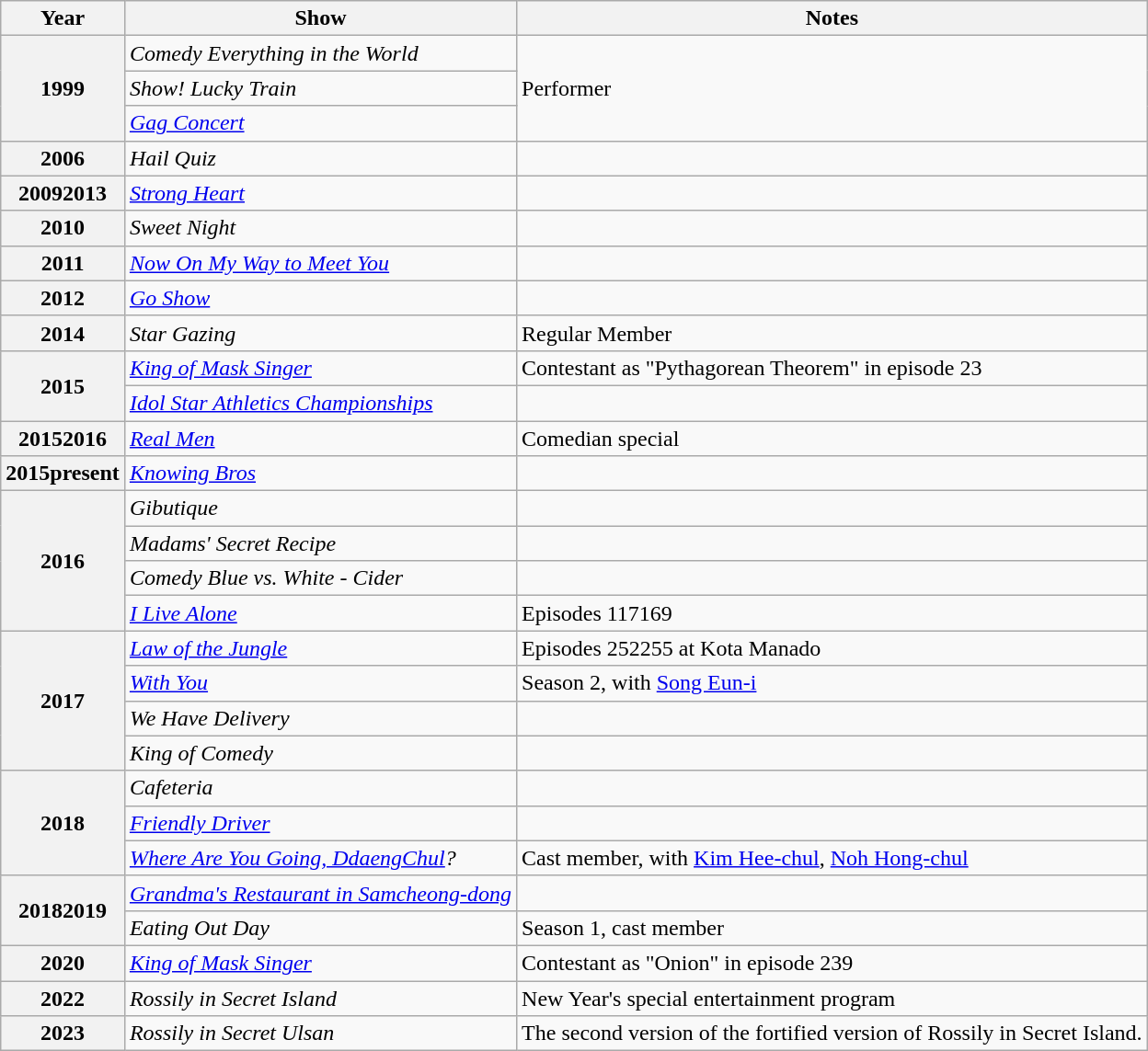<table class="wikitable">
<tr>
<th>Year</th>
<th>Show</th>
<th>Notes</th>
</tr>
<tr>
<th rowspan="3">1999</th>
<td><em>Comedy Everything in the World</em></td>
<td rowspan="3">Performer</td>
</tr>
<tr>
<td><em>Show! Lucky Train</em></td>
</tr>
<tr>
<td><em><a href='#'>Gag Concert</a></em></td>
</tr>
<tr>
<th>2006</th>
<td><em>Hail Quiz</em></td>
<td></td>
</tr>
<tr>
<th>20092013</th>
<td><em><a href='#'>Strong Heart</a></em></td>
<td></td>
</tr>
<tr>
<th>2010</th>
<td><em>Sweet Night</em></td>
<td></td>
</tr>
<tr>
<th>2011</th>
<td><em><a href='#'>Now On My Way to Meet You</a></em></td>
<td></td>
</tr>
<tr>
<th>2012</th>
<td><em><a href='#'>Go Show</a></em></td>
<td></td>
</tr>
<tr>
<th>2014</th>
<td><em>Star Gazing</em></td>
<td>Regular Member</td>
</tr>
<tr>
<th rowspan="2">2015</th>
<td><em><a href='#'>King of Mask Singer</a></em></td>
<td>Contestant as "Pythagorean Theorem" in episode 23</td>
</tr>
<tr>
<td><em><a href='#'>Idol Star Athletics Championships</a></em></td>
<td></td>
</tr>
<tr>
<th>20152016</th>
<td><em><a href='#'>Real Men</a></em></td>
<td>Comedian special</td>
</tr>
<tr>
<th>2015present</th>
<td><em><a href='#'>Knowing Bros</a></em></td>
<td></td>
</tr>
<tr>
<th rowspan="4">2016</th>
<td><em>Gibutique</em></td>
<td></td>
</tr>
<tr>
<td><em>Madams' Secret Recipe</em></td>
<td></td>
</tr>
<tr>
<td><em>Comedy Blue vs. White - Cider</em></td>
<td></td>
</tr>
<tr>
<td><em><a href='#'>I Live Alone</a></em></td>
<td>Episodes 117169</td>
</tr>
<tr>
<th rowspan="4">2017</th>
<td><em><a href='#'>Law of the Jungle</a></em></td>
<td>Episodes 252255 at Kota Manado</td>
</tr>
<tr>
<td><em><a href='#'>With You</a></em></td>
<td>Season 2, with <a href='#'>Song Eun-i</a></td>
</tr>
<tr>
<td><em>We Have Delivery</em></td>
<td></td>
</tr>
<tr>
<td><em>King of Comedy</em></td>
<td></td>
</tr>
<tr>
<th rowspan="3">2018</th>
<td><em>Cafeteria</em></td>
<td></td>
</tr>
<tr>
<td><em><a href='#'>Friendly Driver</a></em></td>
<td></td>
</tr>
<tr>
<td><em><a href='#'>Where Are You Going, DdaengChul</a>?</em></td>
<td>Cast member, with <a href='#'>Kim Hee-chul</a>, <a href='#'>Noh Hong-chul</a></td>
</tr>
<tr>
<th rowspan="2">20182019</th>
<td><em><a href='#'>Grandma's Restaurant in Samcheong-dong</a></em></td>
<td></td>
</tr>
<tr>
<td><em>Eating Out Day</em></td>
<td>Season 1, cast member</td>
</tr>
<tr>
<th>2020</th>
<td><em><a href='#'>King of Mask Singer</a></em></td>
<td>Contestant as "Onion" in episode 239</td>
</tr>
<tr>
<th>2022</th>
<td><em>Rossily in Secret Island</em></td>
<td>New Year's special entertainment program</td>
</tr>
<tr>
<th>2023</th>
<td><em>Rossily in Secret Ulsan</em></td>
<td>The second version of the fortified version of Rossily in Secret Island.</td>
</tr>
</table>
